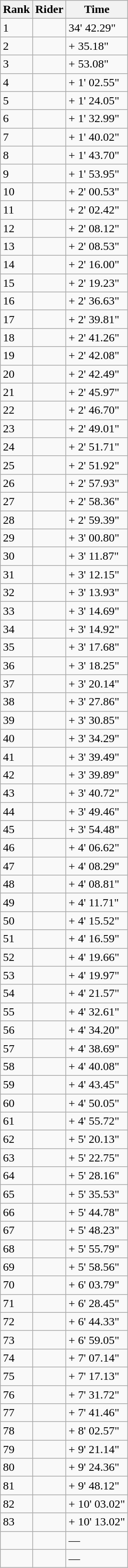<table class="wikitable">
<tr>
<th>Rank</th>
<th>Rider</th>
<th>Time</th>
</tr>
<tr>
<td>1</td>
<td></td>
<td>34' 42.29"</td>
</tr>
<tr>
<td>2</td>
<td></td>
<td>+ 35.18"</td>
</tr>
<tr>
<td>3</td>
<td></td>
<td>+ 53.08"</td>
</tr>
<tr>
<td>4</td>
<td></td>
<td>+ 1' 02.55"</td>
</tr>
<tr>
<td>5</td>
<td></td>
<td>+ 1' 24.05"</td>
</tr>
<tr>
<td>6</td>
<td></td>
<td>+ 1' 32.99"</td>
</tr>
<tr>
<td>7</td>
<td></td>
<td>+ 1' 40.02"</td>
</tr>
<tr>
<td>8</td>
<td></td>
<td>+ 1' 43.70"</td>
</tr>
<tr>
<td>9</td>
<td></td>
<td>+ 1' 53.95"</td>
</tr>
<tr>
<td>10</td>
<td></td>
<td>+ 2' 00.53"</td>
</tr>
<tr>
<td>11</td>
<td></td>
<td>+ 2' 02.42"</td>
</tr>
<tr>
<td>12</td>
<td></td>
<td>+ 2' 08.12"</td>
</tr>
<tr>
<td>13</td>
<td></td>
<td>+ 2' 08.53"</td>
</tr>
<tr>
<td>14</td>
<td></td>
<td>+ 2' 16.00"</td>
</tr>
<tr>
<td>15</td>
<td></td>
<td>+ 2' 19.23"</td>
</tr>
<tr>
<td>16</td>
<td></td>
<td>+ 2' 36.63"</td>
</tr>
<tr>
<td>17</td>
<td></td>
<td>+ 2' 39.81"</td>
</tr>
<tr>
<td>18</td>
<td></td>
<td>+ 2' 41.26"</td>
</tr>
<tr>
<td>19</td>
<td></td>
<td>+ 2' 42.08"</td>
</tr>
<tr>
<td>20</td>
<td></td>
<td>+ 2' 42.49"</td>
</tr>
<tr>
<td>21</td>
<td></td>
<td>+ 2' 45.97"</td>
</tr>
<tr>
<td>22</td>
<td></td>
<td>+ 2' 46.70"</td>
</tr>
<tr>
<td>23</td>
<td></td>
<td>+ 2' 49.01"</td>
</tr>
<tr>
<td>24</td>
<td></td>
<td>+ 2' 51.71"</td>
</tr>
<tr>
<td>25</td>
<td></td>
<td>+ 2' 51.92"</td>
</tr>
<tr>
<td>26</td>
<td></td>
<td>+ 2' 57.93"</td>
</tr>
<tr>
<td>27</td>
<td></td>
<td>+ 2' 58.36"</td>
</tr>
<tr>
<td>28</td>
<td></td>
<td>+ 2' 59.39"</td>
</tr>
<tr>
<td>29</td>
<td></td>
<td>+ 3' 00.80"</td>
</tr>
<tr>
<td>30</td>
<td></td>
<td>+ 3' 11.87"</td>
</tr>
<tr>
<td>31</td>
<td></td>
<td>+ 3' 12.15"</td>
</tr>
<tr>
<td>32</td>
<td></td>
<td>+ 3' 13.93"</td>
</tr>
<tr>
<td>33</td>
<td></td>
<td>+ 3' 14.69"</td>
</tr>
<tr>
<td>34</td>
<td></td>
<td>+ 3' 14.92"</td>
</tr>
<tr>
<td>35</td>
<td></td>
<td>+ 3' 17.68"</td>
</tr>
<tr>
<td>36</td>
<td></td>
<td>+ 3' 18.25"</td>
</tr>
<tr>
<td>37</td>
<td></td>
<td>+ 3' 20.14"</td>
</tr>
<tr>
<td>38</td>
<td></td>
<td>+ 3' 27.86"</td>
</tr>
<tr>
<td>39</td>
<td></td>
<td>+ 3' 30.85"</td>
</tr>
<tr>
<td>40</td>
<td></td>
<td>+ 3' 34.29"</td>
</tr>
<tr>
<td>41</td>
<td></td>
<td>+ 3' 39.49"</td>
</tr>
<tr>
<td>42</td>
<td></td>
<td>+ 3' 39.89"</td>
</tr>
<tr>
<td>43</td>
<td></td>
<td>+ 3' 40.72"</td>
</tr>
<tr>
<td>44</td>
<td></td>
<td>+ 3' 49.46"</td>
</tr>
<tr>
<td>45</td>
<td></td>
<td>+ 3' 54.48"</td>
</tr>
<tr>
<td>46</td>
<td></td>
<td>+ 4' 06.62"</td>
</tr>
<tr>
<td>47</td>
<td></td>
<td>+ 4' 08.29"</td>
</tr>
<tr>
<td>48</td>
<td></td>
<td>+ 4' 08.81"</td>
</tr>
<tr>
<td>49</td>
<td></td>
<td>+ 4' 11.71"</td>
</tr>
<tr>
<td>50</td>
<td></td>
<td>+ 4' 15.52"</td>
</tr>
<tr>
<td>51</td>
<td></td>
<td>+ 4' 16.59"</td>
</tr>
<tr>
<td>52</td>
<td></td>
<td>+ 4' 19.66"</td>
</tr>
<tr>
<td>53</td>
<td></td>
<td>+ 4' 19.97"</td>
</tr>
<tr>
<td>54</td>
<td></td>
<td>+ 4' 21.57"</td>
</tr>
<tr>
<td>55</td>
<td></td>
<td>+ 4' 32.61"</td>
</tr>
<tr>
<td>56</td>
<td></td>
<td>+ 4' 34.20"</td>
</tr>
<tr>
<td>57</td>
<td></td>
<td>+ 4' 38.69"</td>
</tr>
<tr>
<td>58</td>
<td></td>
<td>+ 4' 40.08"</td>
</tr>
<tr>
<td>59</td>
<td></td>
<td>+ 4' 43.45"</td>
</tr>
<tr>
<td>60</td>
<td></td>
<td>+ 4' 50.05"</td>
</tr>
<tr>
<td>61</td>
<td></td>
<td>+ 4' 55.72"</td>
</tr>
<tr>
<td>62</td>
<td></td>
<td>+ 5' 20.13"</td>
</tr>
<tr>
<td>63</td>
<td></td>
<td>+ 5' 22.75"</td>
</tr>
<tr>
<td>64</td>
<td></td>
<td>+ 5' 28.16"</td>
</tr>
<tr>
<td>65</td>
<td></td>
<td>+ 5' 35.53"</td>
</tr>
<tr>
<td>66</td>
<td></td>
<td>+ 5' 44.78"</td>
</tr>
<tr>
<td>67</td>
<td></td>
<td>+ 5' 48.23"</td>
</tr>
<tr>
<td>68</td>
<td></td>
<td>+ 5' 55.79"</td>
</tr>
<tr>
<td>69</td>
<td></td>
<td>+ 5' 58.56"</td>
</tr>
<tr>
<td>70</td>
<td></td>
<td>+ 6' 03.79"</td>
</tr>
<tr>
<td>71</td>
<td></td>
<td>+ 6' 28.45"</td>
</tr>
<tr>
<td>72</td>
<td></td>
<td>+ 6' 44.33"</td>
</tr>
<tr>
<td>73</td>
<td></td>
<td>+ 6' 59.05"</td>
</tr>
<tr>
<td>74</td>
<td></td>
<td>+ 7' 07.14"</td>
</tr>
<tr>
<td>75</td>
<td></td>
<td>+ 7' 17.13"</td>
</tr>
<tr>
<td>76</td>
<td></td>
<td>+ 7' 31.72"</td>
</tr>
<tr>
<td>77</td>
<td></td>
<td>+ 7' 41.46"</td>
</tr>
<tr>
<td>78</td>
<td></td>
<td>+ 8' 02.57"</td>
</tr>
<tr>
<td>79</td>
<td></td>
<td>+ 9' 21.14"</td>
</tr>
<tr>
<td>80</td>
<td></td>
<td>+ 9' 24.36"</td>
</tr>
<tr>
<td>81</td>
<td></td>
<td>+ 9' 48.12"</td>
</tr>
<tr>
<td>82</td>
<td></td>
<td>+ 10' 03.02"</td>
</tr>
<tr>
<td>83</td>
<td></td>
<td>+ 10' 13.02"</td>
</tr>
<tr>
<td></td>
<td></td>
<td>—</td>
</tr>
<tr>
<td></td>
<td></td>
<td>—</td>
</tr>
</table>
